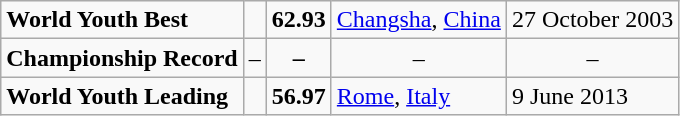<table class="wikitable">
<tr>
<td><strong>World Youth Best</strong></td>
<td></td>
<td><strong>62.93</strong></td>
<td><a href='#'>Changsha</a>, <a href='#'>China</a></td>
<td>27 October 2003</td>
</tr>
<tr>
<td><strong>Championship Record</strong></td>
<td align=center>–</td>
<td align=center><strong>–</strong></td>
<td align=center>–</td>
<td align=center>–</td>
</tr>
<tr>
<td><strong>World Youth Leading</strong></td>
<td></td>
<td><strong>56.97</strong></td>
<td><a href='#'>Rome</a>, <a href='#'>Italy</a></td>
<td>9 June 2013</td>
</tr>
</table>
